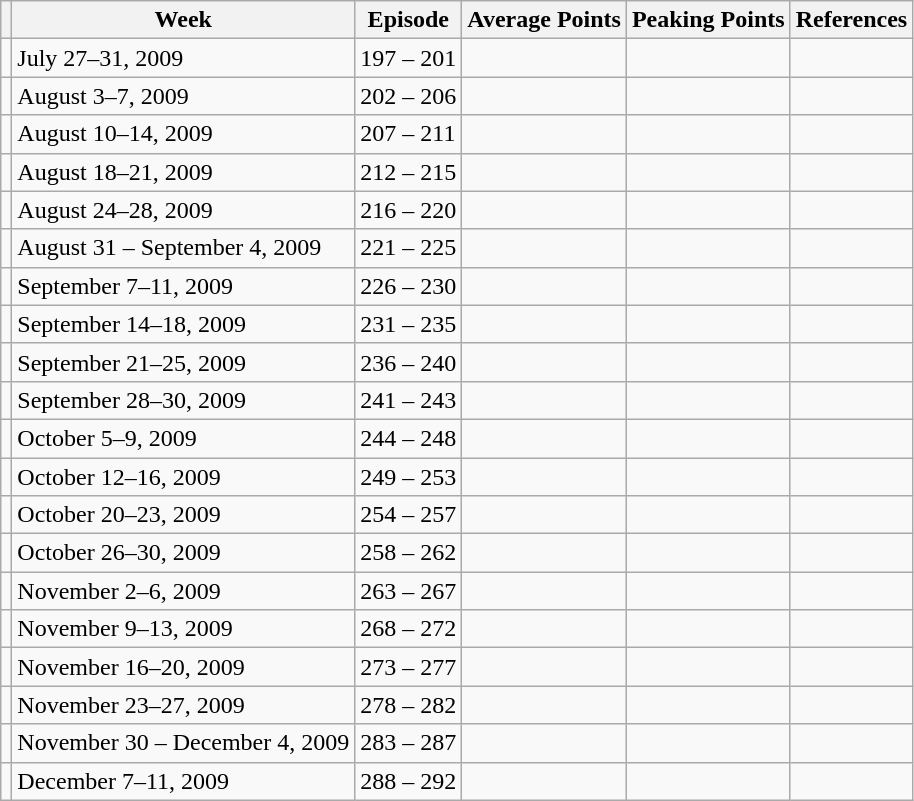<table class="wikitable">
<tr>
<th></th>
<th>Week</th>
<th>Episode</th>
<th>Average Points</th>
<th>Peaking Points</th>
<th>References</th>
</tr>
<tr>
<td></td>
<td>July 27–31, 2009</td>
<td>197 – 201</td>
<td></td>
<td></td>
<td></td>
</tr>
<tr>
<td></td>
<td>August 3–7, 2009</td>
<td>202 – 206</td>
<td></td>
<td></td>
<td></td>
</tr>
<tr>
<td></td>
<td>August 10–14, 2009</td>
<td>207 – 211</td>
<td></td>
<td></td>
<td></td>
</tr>
<tr>
<td></td>
<td>August 18–21, 2009</td>
<td>212 – 215</td>
<td></td>
<td></td>
<td></td>
</tr>
<tr>
<td></td>
<td>August 24–28, 2009</td>
<td>216 – 220</td>
<td></td>
<td></td>
<td></td>
</tr>
<tr>
<td></td>
<td>August 31 – September 4, 2009</td>
<td>221 – 225</td>
<td></td>
<td></td>
<td></td>
</tr>
<tr>
<td></td>
<td>September 7–11, 2009</td>
<td>226 – 230</td>
<td></td>
<td></td>
<td></td>
</tr>
<tr>
<td></td>
<td>September 14–18, 2009</td>
<td>231 – 235</td>
<td></td>
<td></td>
<td></td>
</tr>
<tr>
<td></td>
<td>September 21–25, 2009</td>
<td>236 – 240</td>
<td></td>
<td></td>
<td></td>
</tr>
<tr>
<td></td>
<td>September 28–30, 2009</td>
<td>241 – 243</td>
<td></td>
<td></td>
<td></td>
</tr>
<tr>
<td></td>
<td>October 5–9, 2009</td>
<td>244 – 248</td>
<td></td>
<td></td>
<td></td>
</tr>
<tr>
<td></td>
<td>October 12–16, 2009</td>
<td>249 – 253</td>
<td></td>
<td></td>
<td></td>
</tr>
<tr>
<td></td>
<td>October 20–23, 2009</td>
<td>254 – 257</td>
<td></td>
<td></td>
<td></td>
</tr>
<tr>
<td></td>
<td>October 26–30, 2009</td>
<td>258 – 262</td>
<td></td>
<td></td>
<td></td>
</tr>
<tr>
<td></td>
<td>November 2–6, 2009</td>
<td>263 – 267</td>
<td></td>
<td></td>
<td></td>
</tr>
<tr>
<td></td>
<td>November 9–13, 2009</td>
<td>268 – 272</td>
<td></td>
<td></td>
<td></td>
</tr>
<tr>
<td></td>
<td>November 16–20, 2009</td>
<td>273 – 277</td>
<td></td>
<td></td>
<td></td>
</tr>
<tr>
<td></td>
<td>November 23–27, 2009</td>
<td>278 – 282</td>
<td></td>
<td></td>
<td></td>
</tr>
<tr>
<td></td>
<td>November 30 – December 4, 2009</td>
<td>283 – 287</td>
<td></td>
<td></td>
<td></td>
</tr>
<tr>
<td></td>
<td>December 7–11, 2009</td>
<td>288 – 292</td>
<td></td>
<td></td>
<td></td>
</tr>
</table>
